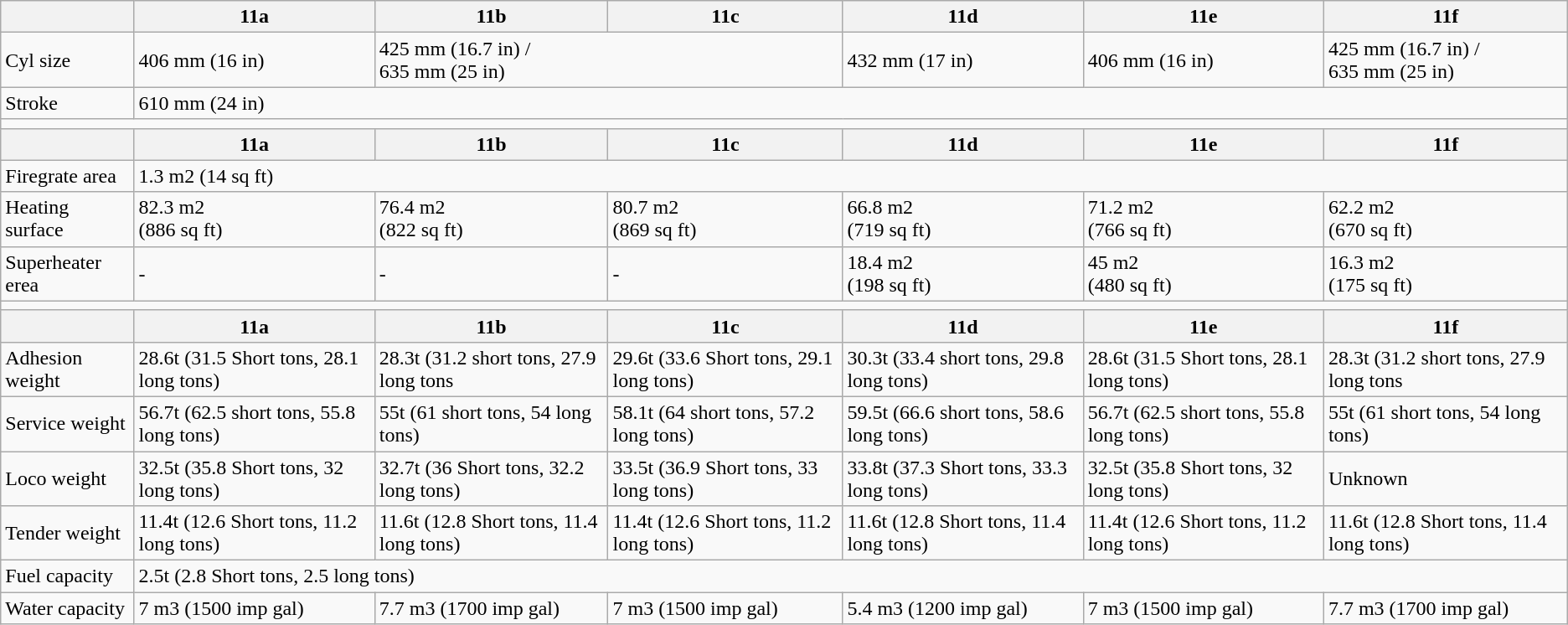<table class="wikitable">
<tr>
<th></th>
<th>11a</th>
<th>11b</th>
<th>11c</th>
<th>11d</th>
<th>11e</th>
<th>11f</th>
</tr>
<tr>
<td>Cyl size</td>
<td>406 mm (16 in)</td>
<td colspan="2">425 mm (16.7 in) /<br>635 mm (25 in)</td>
<td>432 mm (17 in)</td>
<td>406 mm (16 in)</td>
<td>425 mm (16.7 in) /<br>635 mm (25 in)</td>
</tr>
<tr>
<td>Stroke</td>
<td colspan="6">610 mm (24 in)</td>
</tr>
<tr>
<td colspan="7"></td>
</tr>
<tr>
<th></th>
<th>11a</th>
<th>11b</th>
<th>11c</th>
<th>11d</th>
<th>11e</th>
<th>11f</th>
</tr>
<tr>
<td>Firegrate area</td>
<td colspan="6">1.3 m2 (14 sq ft)</td>
</tr>
<tr>
<td>Heating surface</td>
<td>82.3 m2<br>(886 sq ft)</td>
<td>76.4 m2<br>(822 sq ft)</td>
<td>80.7 m2<br>(869 sq ft)</td>
<td>66.8 m2<br>(719 sq ft)</td>
<td>71.2 m2<br>(766 sq ft)</td>
<td>62.2 m2<br>(670 sq ft)</td>
</tr>
<tr>
<td>Superheater erea</td>
<td>-</td>
<td>-</td>
<td>-</td>
<td>18.4 m2<br>(198 sq ft)</td>
<td>45 m2<br>(480 sq ft)</td>
<td>16.3 m2<br>(175 sq ft)</td>
</tr>
<tr>
<td colspan="7"></td>
</tr>
<tr>
<th></th>
<th>11a</th>
<th>11b</th>
<th>11c</th>
<th>11d</th>
<th>11e</th>
<th>11f</th>
</tr>
<tr>
<td>Adhesion weight</td>
<td>28.6t (31.5 Short tons, 28.1 long tons)</td>
<td>28.3t (31.2 short tons, 27.9 long tons</td>
<td>29.6t (33.6 Short tons, 29.1 long tons)</td>
<td>30.3t (33.4 short tons, 29.8 long tons)</td>
<td>28.6t (31.5 Short tons, 28.1 long tons)</td>
<td>28.3t (31.2 short tons, 27.9 long tons</td>
</tr>
<tr>
<td>Service weight</td>
<td>56.7t (62.5 short tons, 55.8 long tons)</td>
<td>55t (61 short tons, 54 long tons)</td>
<td>58.1t (64 short tons, 57.2 long tons)</td>
<td>59.5t (66.6 short tons, 58.6 long tons)</td>
<td>56.7t (62.5 short tons, 55.8 long tons)</td>
<td>55t (61 short tons, 54 long tons)</td>
</tr>
<tr>
<td>Loco weight</td>
<td>32.5t (35.8 Short tons, 32 long tons)</td>
<td>32.7t (36 Short tons, 32.2 long tons)</td>
<td>33.5t (36.9 Short tons, 33 long tons)</td>
<td>33.8t (37.3 Short tons, 33.3 long tons)</td>
<td>32.5t (35.8 Short tons, 32 long tons)</td>
<td>Unknown</td>
</tr>
<tr>
<td>Tender weight</td>
<td>11.4t (12.6 Short tons, 11.2 long tons)</td>
<td>11.6t (12.8 Short tons, 11.4 long tons)</td>
<td>11.4t (12.6 Short tons, 11.2 long tons)</td>
<td>11.6t (12.8 Short tons, 11.4 long tons)</td>
<td>11.4t (12.6 Short tons, 11.2 long tons)</td>
<td>11.6t (12.8 Short tons, 11.4 long tons)</td>
</tr>
<tr>
<td>Fuel capacity</td>
<td colspan="6">2.5t (2.8 Short tons, 2.5 long tons)</td>
</tr>
<tr>
<td>Water capacity</td>
<td>7 m3 (1500 imp gal)</td>
<td>7.7 m3 (1700 imp gal)</td>
<td>7 m3 (1500 imp gal)</td>
<td>5.4 m3 (1200 imp gal)</td>
<td>7 m3 (1500 imp gal)</td>
<td>7.7 m3 (1700 imp gal)</td>
</tr>
</table>
